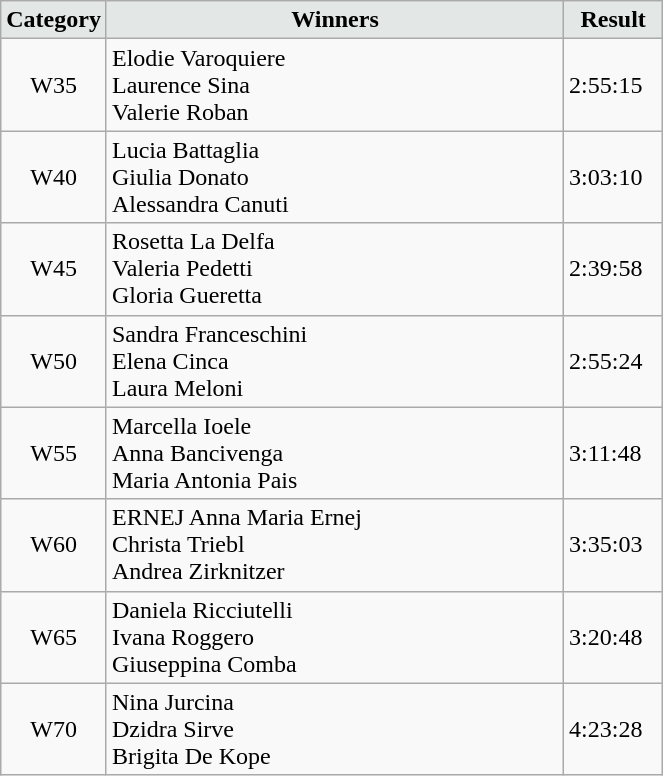<table class="wikitable" width=35%>
<tr>
<td width=15% align="center" bgcolor=#E3E7E6><strong>Category</strong></td>
<td align="center" bgcolor=#E3E7E6> <strong>Winners</strong></td>
<td width=15% align="center" bgcolor=#E3E7E6><strong>Result</strong></td>
</tr>
<tr>
<td align="center">W35</td>
<td> Elodie Varoquiere<br>  Laurence Sina<br>  Valerie Roban</td>
<td>2:55:15</td>
</tr>
<tr>
<td align="center">W40</td>
<td> Lucia Battaglia<br> Giulia Donato<br> Alessandra Canuti</td>
<td>3:03:10</td>
</tr>
<tr>
<td align="center">W45</td>
<td> Rosetta La Delfa<br> Valeria Pedetti<br> Gloria Gueretta</td>
<td>2:39:58</td>
</tr>
<tr>
<td align="center">W50</td>
<td> Sandra Franceschini<br> Elena Cinca<br> Laura Meloni</td>
<td>2:55:24</td>
</tr>
<tr>
<td align="center">W55</td>
<td> Marcella Ioele<br> Anna Bancivenga<br> Maria Antonia Pais</td>
<td>3:11:48</td>
</tr>
<tr>
<td align="center">W60</td>
<td> ERNEJ Anna Maria Ernej<br> Christa Triebl<br> Andrea Zirknitzer</td>
<td>3:35:03</td>
</tr>
<tr>
<td align="center">W65</td>
<td> Daniela Ricciutelli<br> Ivana Roggero<br> Giuseppina Comba</td>
<td>3:20:48</td>
</tr>
<tr>
<td align="center">W70</td>
<td> Nina Jurcina<br> Dzidra Sirve<br> Brigita De Kope</td>
<td>4:23:28</td>
</tr>
</table>
